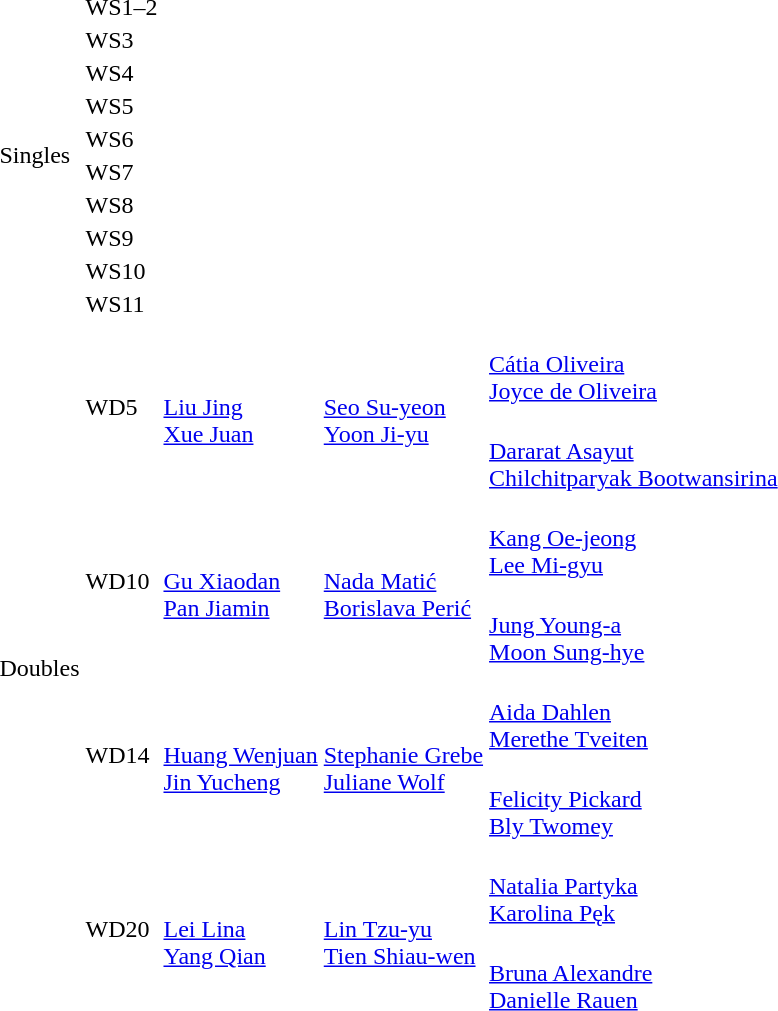<table>
<tr>
<td rowspan="20">Singles</td>
<td rowspan="2">WS1–2<br></td>
<td rowspan="2"></td>
<td rowspan="2"></td>
<td></td>
</tr>
<tr>
<td></td>
</tr>
<tr>
<td rowspan="2">WS3<br></td>
<td rowspan="2"></td>
<td rowspan="2"></td>
<td></td>
</tr>
<tr>
<td></td>
</tr>
<tr>
<td rowspan="2">WS4<br></td>
<td rowspan="2"></td>
<td rowspan="2"></td>
<td></td>
</tr>
<tr>
<td></td>
</tr>
<tr>
<td rowspan="2">WS5<br></td>
<td rowspan="2"></td>
<td rowspan="2"></td>
<td></td>
</tr>
<tr>
<td></td>
</tr>
<tr>
<td rowspan="2">WS6<br></td>
<td rowspan="2"></td>
<td rowspan="2"></td>
<td></td>
</tr>
<tr>
<td></td>
</tr>
<tr>
<td rowspan="2">WS7<br></td>
<td rowspan="2"></td>
<td rowspan="2"></td>
<td></td>
</tr>
<tr>
<td></td>
</tr>
<tr>
<td rowspan="2">WS8<br></td>
<td rowspan="2"></td>
<td rowspan="2"></td>
<td></td>
</tr>
<tr>
<td></td>
</tr>
<tr>
<td rowspan="2">WS9<br></td>
<td rowspan="2"></td>
<td rowspan="2"></td>
<td></td>
</tr>
<tr>
<td></td>
</tr>
<tr>
<td rowspan="2">WS10<br></td>
<td rowspan="2"></td>
<td rowspan="2"></td>
<td></td>
</tr>
<tr>
<td></td>
</tr>
<tr>
<td rowspan="2">WS11<br></td>
<td rowspan="2"></td>
<td rowspan="2"></td>
<td></td>
</tr>
<tr>
<td></td>
</tr>
<tr>
<td rowspan="8">Doubles</td>
<td rowspan="2">WD5<br></td>
<td rowspan="2"><br><a href='#'>Liu Jing</a><br><a href='#'>Xue Juan</a></td>
<td rowspan="2"><br><a href='#'>Seo Su-yeon</a><br><a href='#'>Yoon Ji-yu</a></td>
<td><br><a href='#'>Cátia Oliveira</a><br><a href='#'>Joyce de Oliveira</a></td>
</tr>
<tr>
<td><br><a href='#'>Dararat Asayut</a><br><a href='#'>Chilchitparyak Bootwansirina</a></td>
</tr>
<tr>
<td rowspan="2">WD10<br></td>
<td rowspan="2"><br><a href='#'>Gu Xiaodan</a><br><a href='#'>Pan Jiamin</a></td>
<td rowspan="2"><br><a href='#'>Nada Matić</a><br><a href='#'>Borislava Perić</a></td>
<td><br><a href='#'>Kang Oe-jeong</a><br><a href='#'>Lee Mi-gyu</a></td>
</tr>
<tr>
<td><br><a href='#'>Jung Young-a</a><br><a href='#'>Moon Sung-hye</a></td>
</tr>
<tr>
<td rowspan="2">WD14<br></td>
<td rowspan="2"><br><a href='#'>Huang Wenjuan</a><br><a href='#'>Jin Yucheng</a></td>
<td rowspan="2"><br><a href='#'>Stephanie Grebe</a><br><a href='#'>Juliane Wolf</a></td>
<td><br><a href='#'>Aida Dahlen</a><br><a href='#'>Merethe Tveiten</a></td>
</tr>
<tr>
<td><br><a href='#'>Felicity Pickard</a><br><a href='#'>Bly Twomey</a></td>
</tr>
<tr>
<td rowspan="2">WD20<br></td>
<td rowspan="2"><br><a href='#'>Lei Lina</a><br><a href='#'>Yang Qian</a></td>
<td rowspan="2"><br><a href='#'>Lin Tzu-yu</a><br><a href='#'>Tien Shiau-wen</a></td>
<td><br><a href='#'>Natalia Partyka</a><br><a href='#'>Karolina Pęk</a></td>
</tr>
<tr>
<td><br><a href='#'>Bruna Alexandre</a><br><a href='#'>Danielle Rauen</a></td>
</tr>
</table>
